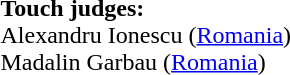<table style="width:100%">
<tr>
<td><br><strong>Touch judges:</strong>
<br>Alexandru Ionescu (<a href='#'>Romania</a>)
<br>Madalin Garbau (<a href='#'>Romania</a>)</td>
</tr>
</table>
